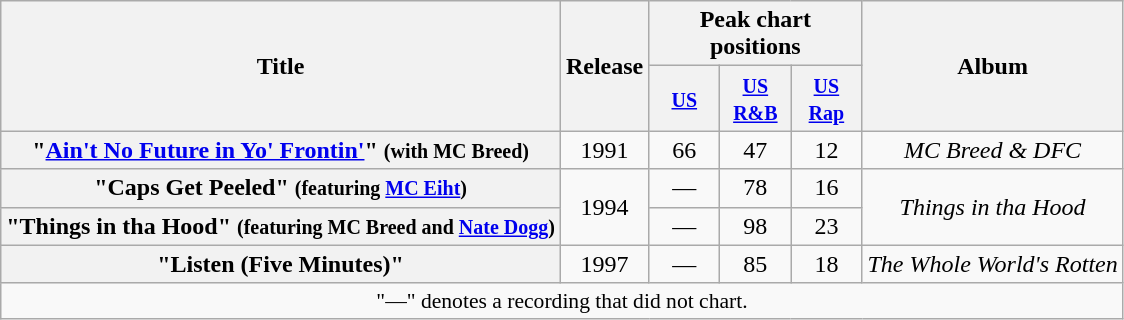<table class="wikitable plainrowheaders" style="text-align:center;">
<tr>
<th rowspan="2">Title</th>
<th rowspan="2">Release</th>
<th colspan="3">Peak chart positions</th>
<th rowspan="2">Album</th>
</tr>
<tr>
<th width="40"><small><a href='#'>US</a></small></th>
<th width="40"><small><a href='#'>US R&B</a></small></th>
<th width="40"><small><a href='#'>US Rap</a></small></th>
</tr>
<tr>
<th scope="row">"<a href='#'>Ain't No Future in Yo' Frontin'</a>" <small>(with MC Breed)</small></th>
<td>1991</td>
<td align="center">66</td>
<td align="center">47</td>
<td align="center">12</td>
<td><em>MC Breed & DFC</em></td>
</tr>
<tr>
<th scope="row">"Caps Get Peeled" <small>(featuring <a href='#'>MC Eiht</a>)</small></th>
<td align="center" rowspan="2">1994</td>
<td align="center">—</td>
<td align="center">78</td>
<td align="center">16</td>
<td rowspan="2"><em>Things in tha Hood</em></td>
</tr>
<tr>
<th scope="row">"Things in tha Hood" <small>(featuring MC Breed and <a href='#'>Nate Dogg</a>)</small></th>
<td align="center">—</td>
<td align="center">98</td>
<td align="center">23</td>
</tr>
<tr>
<th scope="row">"Listen (Five Minutes)"</th>
<td>1997</td>
<td align="center">—</td>
<td align="center">85</td>
<td align="center">18</td>
<td><em>The Whole World's Rotten</em></td>
</tr>
<tr>
<td colspan="6" align="center" style="font-size:90%;">"—" denotes a recording that did not chart.</td>
</tr>
</table>
